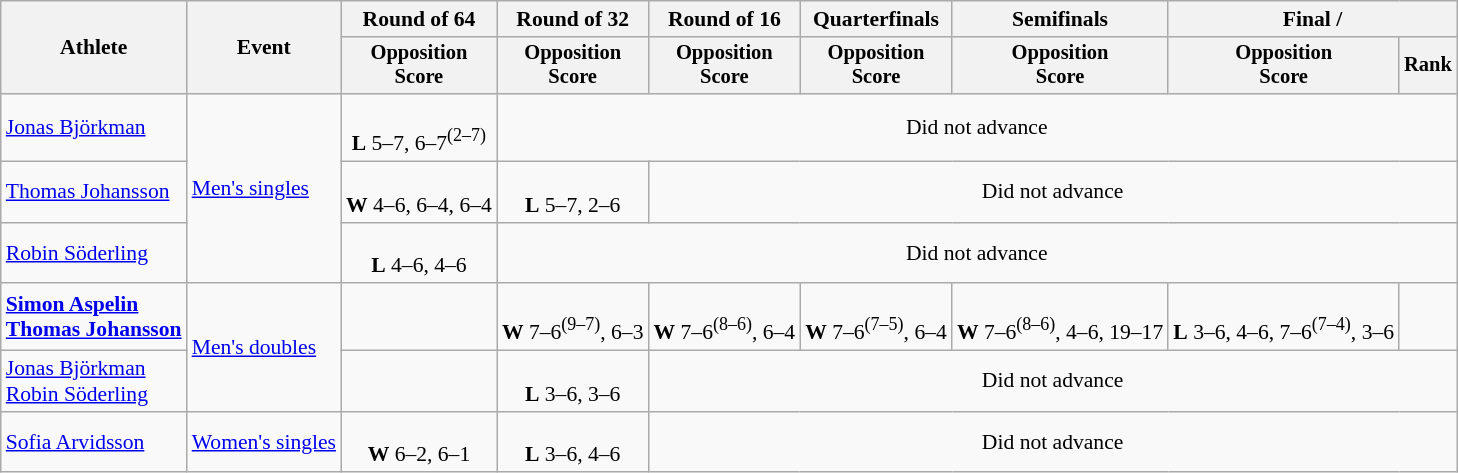<table class=wikitable style="font-size:90%">
<tr>
<th rowspan="2">Athlete</th>
<th rowspan="2">Event</th>
<th>Round of 64</th>
<th>Round of 32</th>
<th>Round of 16</th>
<th>Quarterfinals</th>
<th>Semifinals</th>
<th colspan=2>Final / </th>
</tr>
<tr style="font-size:95%">
<th>Opposition<br>Score</th>
<th>Opposition<br>Score</th>
<th>Opposition<br>Score</th>
<th>Opposition<br>Score</th>
<th>Opposition<br>Score</th>
<th>Opposition<br>Score</th>
<th>Rank</th>
</tr>
<tr align=center>
<td align=left><a href='#'>Jonas Björkman</a></td>
<td align=left rowspan=3><a href='#'>Men's singles</a></td>
<td><br><strong>L</strong> 5–7, 6–7<sup>(2–7)</sup></td>
<td colspan=6>Did not advance</td>
</tr>
<tr align=center>
<td align=left><a href='#'>Thomas Johansson</a></td>
<td><br><strong>W</strong> 4–6, 6–4, 6–4</td>
<td><br><strong>L</strong> 5–7, 2–6</td>
<td colspan=5>Did not advance</td>
</tr>
<tr align=center>
<td align=left><a href='#'>Robin Söderling</a></td>
<td><br><strong>L</strong> 4–6, 4–6</td>
<td colspan=6>Did not advance</td>
</tr>
<tr align=center>
<td align=left><strong><a href='#'>Simon Aspelin</a><br><a href='#'>Thomas Johansson</a></strong></td>
<td align=left rowspan=2><a href='#'>Men's doubles</a></td>
<td></td>
<td><br><strong>W</strong> 7–6<sup>(9–7)</sup>, 6–3</td>
<td><br><strong>W</strong> 7–6<sup>(8–6)</sup>, 6–4</td>
<td><br><strong>W</strong> 7–6<sup>(7–5)</sup>, 6–4</td>
<td><br><strong>W</strong> 7–6<sup>(8–6)</sup>, 4–6, 19–17</td>
<td><br><strong>L</strong> 3–6, 4–6, 7–6<sup>(7–4)</sup>, 3–6</td>
<td></td>
</tr>
<tr align=center>
<td align=left><a href='#'>Jonas Björkman</a><br><a href='#'>Robin Söderling</a></td>
<td></td>
<td><br><strong>L</strong> 3–6, 3–6</td>
<td colspan=5>Did not advance</td>
</tr>
<tr align=center>
<td align=left><a href='#'>Sofia Arvidsson</a></td>
<td align=left><a href='#'>Women's singles</a></td>
<td><br><strong>W</strong> 6–2, 6–1</td>
<td><br><strong>L</strong> 3–6, 4–6</td>
<td colspan=5>Did not advance</td>
</tr>
</table>
